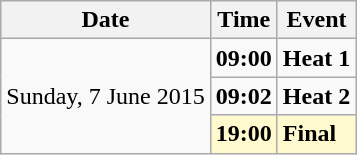<table class="wikitable">
<tr>
<th>Date</th>
<th>Time</th>
<th>Event</th>
</tr>
<tr>
<td rowspan="3">Sunday, 7 June 2015</td>
<td><strong>09:00</strong></td>
<td><strong>Heat 1</strong></td>
</tr>
<tr>
<td><strong>09:02</strong></td>
<td><strong>Heat 2</strong></td>
</tr>
<tr style="background-color:lemonchiffon;">
<td><strong>19:00</strong></td>
<td><strong>Final</strong></td>
</tr>
</table>
